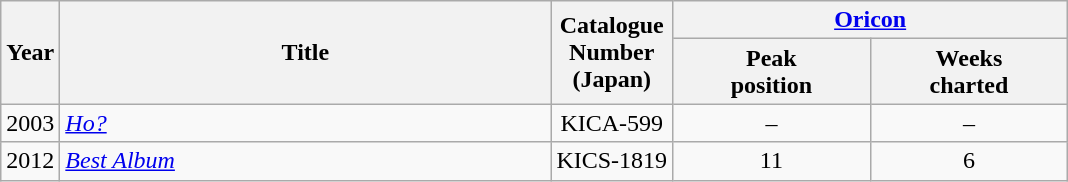<table class="wikitable plainrowheaders" style="text-align:center">
<tr>
<th rowspan=2; style="width:2em;">Year</th>
<th rowspan=2; style="width:20em;">Title</th>
<th rowspan=2;>Catalogue <br> Number <br>(Japan)</th>
<th colspan=2; style="width:16em;"><a href='#'>Oricon</a><br></th>
</tr>
<tr>
<th style="width:6em;">Peak<br>position</th>
<th style="width:6em;">Weeks<br> charted</th>
</tr>
<tr>
<td>2003</td>
<td align=left><em><a href='#'>Ho?</a></em></td>
<td>KICA-599</td>
<td>–</td>
<td>–</td>
</tr>
<tr>
<td>2012</td>
<td align=left><em><a href='#'>Best Album</a></em></td>
<td>KICS-1819</td>
<td>11</td>
<td>6</td>
</tr>
</table>
